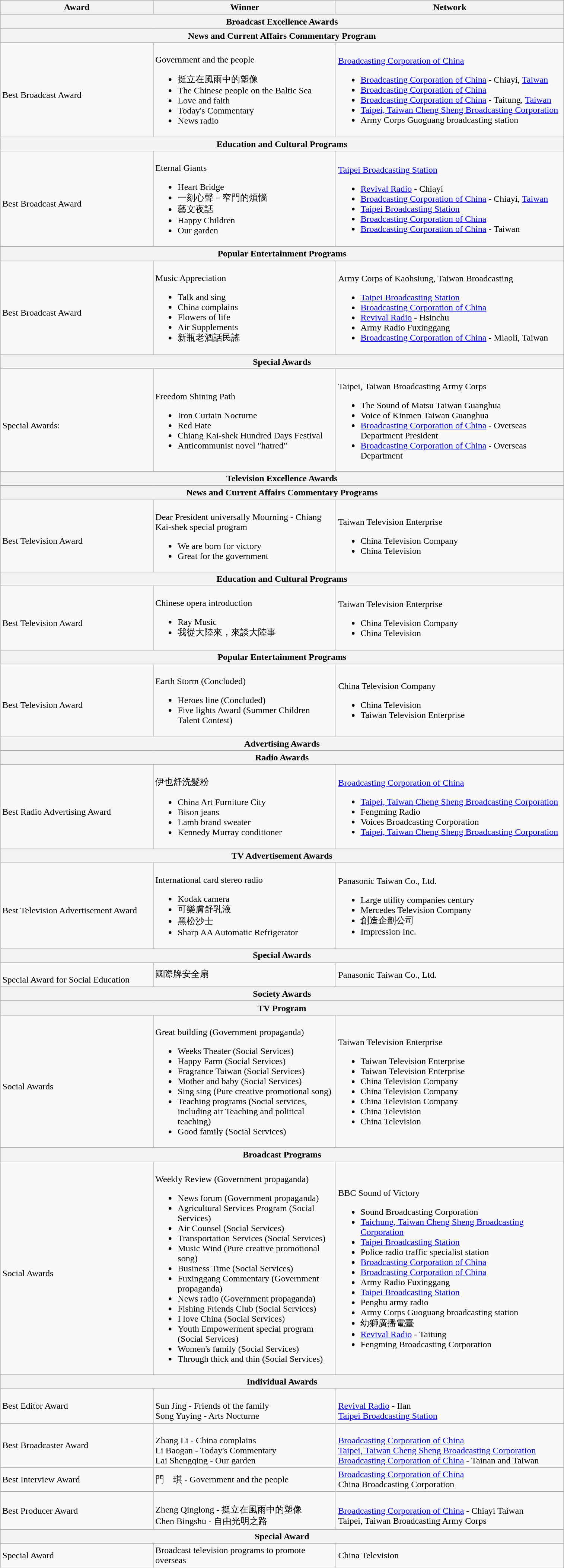<table class="wikitable">
<tr>
<th style="width:200pt;">Award</th>
<th style="width:240pt;">Winner</th>
<th style="width:300pt;">Network</th>
</tr>
<tr>
<th colspan=3 style="text-align:center" style="background:#99CCFF;">Broadcast Excellence Awards</th>
</tr>
<tr>
<th colspan=3 style="text-align:center" style="background: LightSteelBlue;">News and Current Affairs Commentary Program</th>
</tr>
<tr>
<td><br>Best Broadcast Award</td>
<td><br>Government and the people<ul><li>挺立在風雨中的塑像</li><li>The Chinese people on the Baltic Sea</li><li>Love and faith</li><li>Today's Commentary</li><li>News radio</li></ul></td>
<td><br><a href='#'>Broadcasting Corporation of China</a><ul><li><a href='#'>Broadcasting Corporation of China</a> - Chiayi, <a href='#'>Taiwan</a></li><li><a href='#'>Broadcasting Corporation of China</a></li><li><a href='#'>Broadcasting Corporation of China</a> - Taitung, <a href='#'>Taiwan</a></li><li><a href='#'>Taipei, Taiwan Cheng Sheng Broadcasting Corporation</a></li><li>Army Corps Guoguang broadcasting station</li></ul></td>
</tr>
<tr>
<th colspan=3 style="text-align:center" style="background: LightSteelBlue;">Education and Cultural Programs</th>
</tr>
<tr>
<td><br>Best Broadcast Award</td>
<td><br>Eternal Giants<ul><li>Heart Bridge</li><li>一刻心聲－窄門的煩惱</li><li>藝文夜話</li><li>Happy Children</li><li>Our garden</li></ul></td>
<td><br><a href='#'>Taipei Broadcasting Station</a><ul><li><a href='#'>Revival Radio</a> - Chiayi</li><li><a href='#'>Broadcasting Corporation of China</a> - Chiayi, <a href='#'>Taiwan</a></li><li><a href='#'>Taipei Broadcasting Station</a></li><li><a href='#'>Broadcasting Corporation of China</a></li><li><a href='#'>Broadcasting Corporation of China</a> - Taiwan</li></ul></td>
</tr>
<tr>
<th colspan=3 style="text-align:center" style="background: LightSteelBlue;">Popular Entertainment Programs</th>
</tr>
<tr>
<td><br>Best Broadcast Award</td>
<td><br>Music Appreciation<ul><li>Talk and sing</li><li>China complains</li><li>Flowers of life</li><li>Air Supplements</li><li>新瓶老酒話民謠</li></ul></td>
<td><br>Army Corps of Kaohsiung, Taiwan Broadcasting<ul><li><a href='#'>Taipei Broadcasting Station</a></li><li><a href='#'>Broadcasting Corporation of China</a></li><li><a href='#'>Revival Radio</a> - Hsinchu</li><li>Army Radio Fuxinggang</li><li><a href='#'>Broadcasting Corporation of China</a> - Miaoli, Taiwan</li></ul></td>
</tr>
<tr>
<th colspan=3 style="text-align:center" style="background: LightSteelBlue;">Special Awards</th>
</tr>
<tr>
<td><br>Special Awards:</td>
<td><br>Freedom Shining Path<ul><li>Iron Curtain Nocturne</li><li>Red Hate</li><li>Chiang Kai-shek Hundred Days Festival</li><li>Anticommunist novel "hatred"</li></ul></td>
<td><br>Taipei, Taiwan Broadcasting Army Corps<ul><li>The Sound of Matsu Taiwan Guanghua</li><li>Voice of Kinmen Taiwan Guanghua</li><li><a href='#'>Broadcasting Corporation of China</a> - Overseas Department President</li><li><a href='#'>Broadcasting Corporation of China</a> - Overseas Department</li></ul></td>
</tr>
<tr>
<th colspan=3 style="text-align:center" style="background:#99CCFF;">Television Excellence Awards</th>
</tr>
<tr>
<th colspan=3 style="text-align:center" style="background: LightSteelBlue;">News and Current Affairs Commentary Programs</th>
</tr>
<tr>
<td><br>Best Television Award</td>
<td><br>Dear President universally Mourning - Chiang Kai-shek special program<ul><li>We are born for victory</li><li>Great for the government</li></ul></td>
<td><br>Taiwan Television Enterprise<ul><li>China Television Company</li><li>China Television</li></ul></td>
</tr>
<tr>
<th colspan=3 style="text-align:center" style="background: LightSteelBlue;">Education and Cultural Programs</th>
</tr>
<tr>
<td><br>Best Television Award</td>
<td><br>Chinese opera introduction<ul><li>Ray Music</li><li>我從大陸來，來談大陸事</li></ul></td>
<td><br>Taiwan Television Enterprise<ul><li>China Television Company</li><li>China Television</li></ul></td>
</tr>
<tr>
<th colspan=3 style="text-align:center" style="background: LightSteelBlue;">Popular Entertainment Programs</th>
</tr>
<tr>
<td><br>Best Television Award</td>
<td><br>Earth Storm (Concluded)<ul><li>Heroes line (Concluded)</li><li>Five lights Award (Summer Children Talent Contest)</li></ul></td>
<td><br>China Television Company<ul><li>China Television</li><li>Taiwan Television Enterprise</li></ul></td>
</tr>
<tr>
<th colspan=3 style="text-align:center" style="background:#99CCFF;">Advertising Awards</th>
</tr>
<tr>
<th colspan=3 style="text-align:center" style="background: LightSteelBlue;">Radio Awards</th>
</tr>
<tr>
<td><br>Best Radio Advertising Award</td>
<td><br>伊也舒洗髮粉<ul><li>China Art Furniture City</li><li>Bison jeans</li><li>Lamb brand sweater</li><li>Kennedy Murray conditioner</li></ul></td>
<td><br><a href='#'>Broadcasting Corporation of China</a><ul><li><a href='#'>Taipei, Taiwan Cheng Sheng Broadcasting Corporation</a></li><li>Fengming Radio</li><li>Voices Broadcasting Corporation</li><li><a href='#'>Taipei, Taiwan Cheng Sheng Broadcasting Corporation</a></li></ul></td>
</tr>
<tr>
<th colspan=3 style="text-align:center" style="background: LightSteelBlue;">TV Advertisement Awards</th>
</tr>
<tr>
<td><br>Best Television Advertisement Award</td>
<td><br>International card stereo radio<ul><li>Kodak camera</li><li>可樂膚舒乳液</li><li>黑松沙士</li><li>Sharp AA Automatic Refrigerator</li></ul></td>
<td><br>Panasonic Taiwan Co., Ltd.<ul><li>Large utility companies century</li><li>Mercedes Television Company</li><li>創造企劃公司</li><li>Impression Inc.</li></ul></td>
</tr>
<tr>
<th colspan=3 style="text-align:center" style="background: LightSteelBlue;">Special Awards</th>
</tr>
<tr>
<td><br>Special Award for Social Education</td>
<td>國際牌安全扇</td>
<td>Panasonic Taiwan Co., Ltd.</td>
</tr>
<tr>
<th colspan=3 style="text-align:center" style="background:#99CCFF;">Society Awards</th>
</tr>
<tr>
<th colspan=3 style="text-align:center" style="background: LightSteelBlue;">TV Program</th>
</tr>
<tr>
<td><br>Social Awards</td>
<td><br>Great building (Government propaganda)<ul><li>Weeks Theater (Social Services)</li><li>Happy Farm (Social Services)</li><li>Fragrance Taiwan (Social Services)</li><li>Mother and baby (Social Services)</li><li>Sing sing (Pure creative promotional song)</li><li>Teaching programs (Social services, including air Teaching and political teaching)</li><li>Good family (Social Services)</li></ul></td>
<td><br>Taiwan Television Enterprise<ul><li>Taiwan Television Enterprise</li><li>Taiwan Television Enterprise</li><li>China Television Company</li><li>China Television Company</li><li>China Television Company</li><li>China Television</li><li>China Television</li></ul></td>
</tr>
<tr>
<th colspan=3 style="text-align:center" style="background: LightSteelBlue;">Broadcast Programs</th>
</tr>
<tr>
<td><br>Social Awards</td>
<td><br>Weekly Review (Government propaganda)<ul><li>News forum (Government propaganda)</li><li>Agricultural Services Program (Social Services)</li><li>Air Counsel (Social Services)</li><li>Transportation Services (Social Services)</li><li>Music Wind (Pure creative promotional song)</li><li>Business Time (Social Services)</li><li>Fuxinggang Commentary (Government propaganda)</li><li>News radio (Government propaganda)</li><li>Fishing Friends Club (Social Services)</li><li>I love China (Social Services)</li><li>Youth Empowerment special program (Social Services)</li><li>Women's family (Social Services)</li><li>Through thick and thin (Social Services)</li></ul></td>
<td><br>BBC Sound of Victory<ul><li>Sound Broadcasting Corporation</li><li><a href='#'>Taichung, Taiwan Cheng Sheng Broadcasting Corporation</a></li><li><a href='#'>Taipei Broadcasting Station</a></li><li>Police radio traffic specialist station</li><li><a href='#'>Broadcasting Corporation of China</a></li><li><a href='#'>Broadcasting Corporation of China</a></li><li>Army Radio Fuxinggang</li><li><a href='#'>Taipei Broadcasting Station</a></li><li>Penghu army radio</li><li>Army Corps Guoguang broadcasting station</li><li>幼獅廣播電臺</li><li><a href='#'>Revival Radio</a> - Taitung</li><li>Fengming Broadcasting Corporation</li></ul></td>
</tr>
<tr>
<th colspan=3 style="text-align:center" style="background:#99CCFF;">Individual Awards</th>
</tr>
<tr>
<td>Best Editor Award</td>
<td><br>Sun Jing - Friends of the family
<br>Song Yuying - Arts Nocturne</td>
<td><br><a href='#'>Revival Radio</a> - Ilan 
<br><a href='#'>Taipei Broadcasting Station</a></td>
</tr>
<tr>
<td>Best Broadcaster Award</td>
<td><br>Zhang Li - China complains
<br>Li Baogan - Today's Commentary
<br>Lai Shengqing - Our garden</td>
<td><br><a href='#'>Broadcasting Corporation of China</a>
<br><a href='#'>Taipei, Taiwan Cheng Sheng Broadcasting Corporation</a>
<br><a href='#'>Broadcasting Corporation of China</a> - Tainan and Taiwan</td>
</tr>
<tr>
<td>Best Interview Award</td>
<td>門　琪 - Government and the people</td>
<td><a href='#'>Broadcasting Corporation of China</a><br>China Broadcasting Corporation</td>
</tr>
<tr>
<td>Best Producer Award</td>
<td><br>Zheng Qinglong - 挺立在風雨中的塑像
<br>Chen Bingshu - 自由光明之路</td>
<td><br><a href='#'>Broadcasting Corporation of China</a> - Chiayi Taiwan
<br>Taipei, Taiwan Broadcasting Army Corps</td>
</tr>
<tr>
<th colspan=3 style="text-align:center" style="background:#99CCFF;">Special Award</th>
</tr>
<tr>
<td>Special Award</td>
<td>Broadcast television programs to promote overseas</td>
<td>China Television</td>
</tr>
</table>
